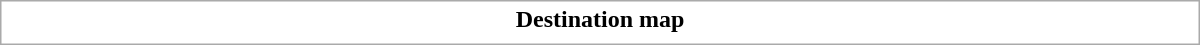<table class="collapsible uncollapsed" style="border:1px #aaa solid; width:50em; margin:0.2em auto">
<tr>
<th>Destination map</th>
</tr>
<tr>
<td></td>
</tr>
</table>
